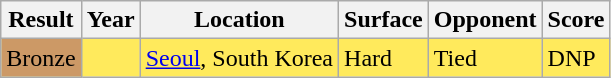<table class="wikitable sortable">
<tr>
<th>Result</th>
<th>Year</th>
<th>Location</th>
<th>Surface</th>
<th>Opponent</th>
<th class="unsortable">Score</th>
</tr>
<tr style="background:#ffea5c;">
<td bgcolor="cc9966">Bronze</td>
<td><a href='#'></a></td>
<td><a href='#'>Seoul</a>, South Korea</td>
<td>Hard</td>
<td>Tied</td>
<td>DNP</td>
</tr>
</table>
